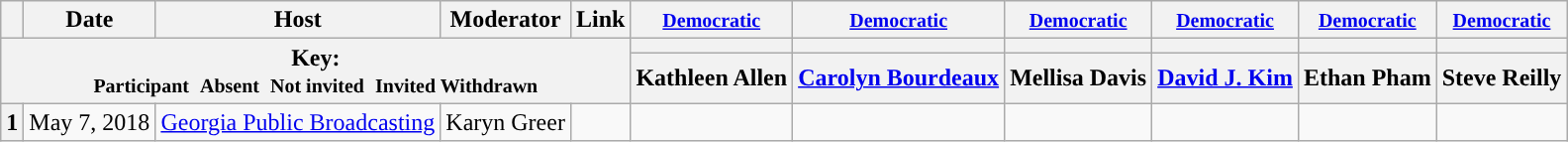<table class="wikitable" style="text-align:center;">
<tr>
<th scope="col"></th>
<th scope="col">Date</th>
<th scope="col">Host</th>
<th scope="col">Moderator</th>
<th scope="col">Link</th>
<th scope="col"><small><a href='#'>Democratic</a></small></th>
<th scope="col"><small><a href='#'>Democratic</a></small></th>
<th scope="col"><small><a href='#'>Democratic</a></small></th>
<th scope="col"><small><a href='#'>Democratic</a></small></th>
<th scope="col"><small><a href='#'>Democratic</a></small></th>
<th scope="col"><small><a href='#'>Democratic</a></small></th>
</tr>
<tr>
<th colspan="5" rowspan="2">Key:<br> <small>Participant </small>  <small>Absent </small>  <small>Not invited </small>  <small>Invited  Withdrawn</small></th>
<th scope="col" style="background:"></th>
<th scope="col" style="background:"></th>
<th scope="col" style="background:"></th>
<th scope="col" style="background:"></th>
<th scope="col" style="background:"></th>
<th scope="col" style="background:"></th>
</tr>
<tr>
<th scope="col">Kathleen Allen</th>
<th scope="col"><a href='#'>Carolyn Bourdeaux</a></th>
<th scope="col">Mellisa Davis</th>
<th scope="col"><a href='#'>David J. Kim</a></th>
<th scope="col">Ethan Pham</th>
<th scope="col">Steve Reilly</th>
</tr>
<tr>
<th>1</th>
<td style="white-space:nowrap;">May 7, 2018</td>
<td style="white-space:nowrap;"><a href='#'>Georgia Public Broadcasting</a></td>
<td style="white-space:nowrap;">Karyn Greer</td>
<td style="white-space:nowrap;"></td>
<td></td>
<td></td>
<td></td>
<td></td>
<td></td>
<td></td>
</tr>
</table>
